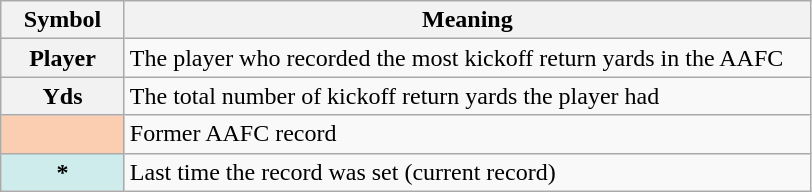<table class="wikitable plainrowheaders" border="1">
<tr>
<th scope="col" style="width:75px">Symbol</th>
<th scope="col" style="width:450px">Meaning</th>
</tr>
<tr>
<th scope="row" style="text-align:center;"><strong>Player</strong></th>
<td>The player who recorded the most kickoff return yards in the AAFC</td>
</tr>
<tr>
<th scope="row" style="text-align:center;"><strong>Yds</strong></th>
<td>The total number of kickoff return yards the player had</td>
</tr>
<tr>
<th scope="row" style="text-align:center; background:#FBCEB1;"></th>
<td>Former AAFC record</td>
</tr>
<tr>
<th scope="row" style="text-align:center; background:#CFECEC;">*</th>
<td>Last time the record was set (current record)</td>
</tr>
</table>
